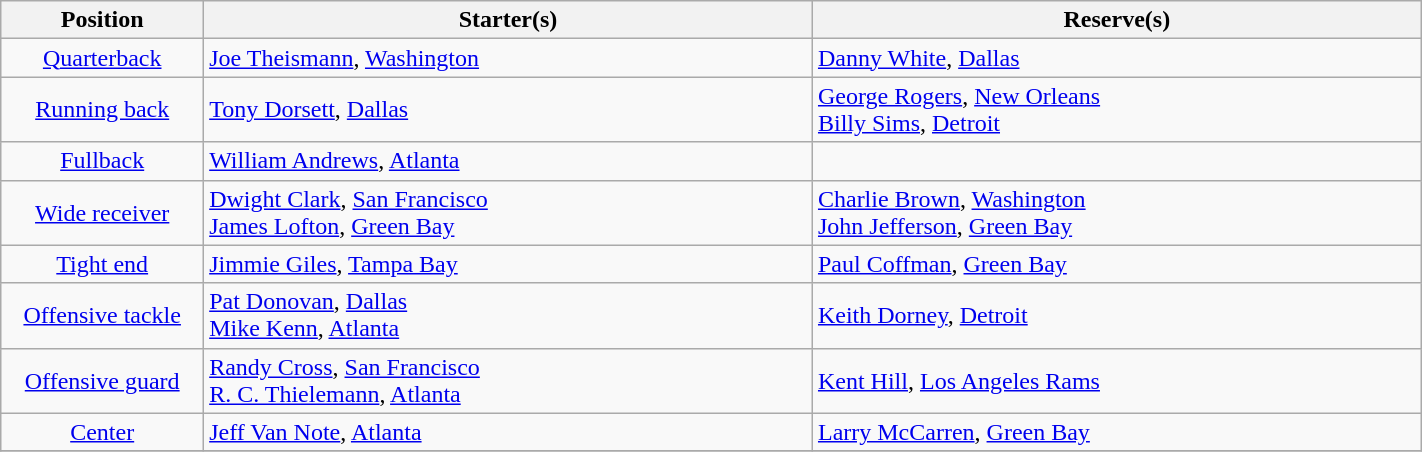<table class="wikitable" width=75%>
<tr>
<th width=10%>Position</th>
<th width=30%>Starter(s)</th>
<th width=30%>Reserve(s)</th>
</tr>
<tr>
<td align=center><a href='#'>Quarterback</a></td>
<td> <a href='#'>Joe Theismann</a>, <a href='#'>Washington</a></td>
<td> <a href='#'>Danny White</a>, <a href='#'>Dallas</a></td>
</tr>
<tr>
<td align=center><a href='#'>Running back</a></td>
<td> <a href='#'>Tony Dorsett</a>, <a href='#'>Dallas</a></td>
<td> <a href='#'>George Rogers</a>, <a href='#'>New Orleans</a><br> <a href='#'>Billy Sims</a>, <a href='#'>Detroit</a></td>
</tr>
<tr>
<td align=center><a href='#'>Fullback</a></td>
<td> <a href='#'>William Andrews</a>, <a href='#'>Atlanta</a></td>
<td></td>
</tr>
<tr>
<td align=center><a href='#'>Wide receiver</a></td>
<td> <a href='#'>Dwight Clark</a>, <a href='#'>San Francisco</a><br> <a href='#'>James Lofton</a>, <a href='#'>Green Bay</a></td>
<td> <a href='#'>Charlie Brown</a>, <a href='#'>Washington</a><br> <a href='#'>John Jefferson</a>, <a href='#'>Green Bay</a></td>
</tr>
<tr>
<td align=center><a href='#'>Tight end</a></td>
<td> <a href='#'>Jimmie Giles</a>, <a href='#'>Tampa Bay</a></td>
<td> <a href='#'>Paul Coffman</a>, <a href='#'>Green Bay</a></td>
</tr>
<tr>
<td align=center><a href='#'>Offensive tackle</a></td>
<td> <a href='#'>Pat Donovan</a>, <a href='#'>Dallas</a><br> <a href='#'>Mike Kenn</a>, <a href='#'>Atlanta</a></td>
<td> <a href='#'>Keith Dorney</a>, <a href='#'>Detroit</a></td>
</tr>
<tr>
<td align=center><a href='#'>Offensive guard</a></td>
<td> <a href='#'>Randy Cross</a>, <a href='#'>San Francisco</a><br> <a href='#'>R. C. Thielemann</a>, <a href='#'>Atlanta</a></td>
<td> <a href='#'>Kent Hill</a>, <a href='#'>Los Angeles Rams</a></td>
</tr>
<tr>
<td align=center><a href='#'>Center</a></td>
<td> <a href='#'>Jeff Van Note</a>, <a href='#'>Atlanta</a></td>
<td> <a href='#'>Larry McCarren</a>, <a href='#'>Green Bay</a></td>
</tr>
<tr>
</tr>
</table>
